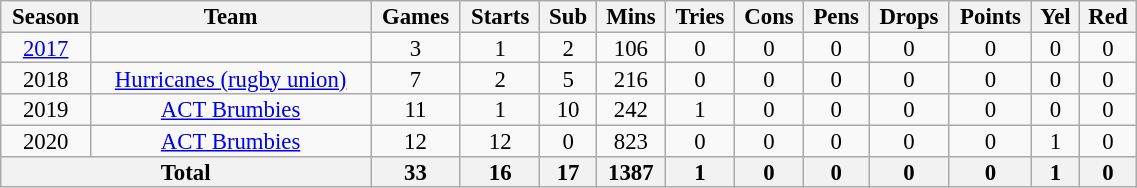<table class="wikitable" style="text-align:center; line-height:90%; font-size:95%; width:60%;">
<tr>
<th>Season</th>
<th>Team</th>
<th>Games</th>
<th>Starts</th>
<th>Sub</th>
<th>Mins</th>
<th>Tries</th>
<th>Cons</th>
<th>Pens</th>
<th>Drops</th>
<th>Points</th>
<th>Yel</th>
<th>Red</th>
</tr>
<tr>
<td><a href='#'>2017</a></td>
<td></td>
<td>3</td>
<td>1</td>
<td>2</td>
<td>106</td>
<td>0</td>
<td>0</td>
<td>0</td>
<td>0</td>
<td>0</td>
<td>0</td>
<td>0</td>
</tr>
<tr>
<td>2018</td>
<td><a href='#'>Hurricanes (rugby union)</a></td>
<td>7</td>
<td>2</td>
<td>5</td>
<td>216</td>
<td>0</td>
<td>0</td>
<td>0</td>
<td>0</td>
<td>0</td>
<td>0</td>
<td>0</td>
</tr>
<tr>
<td>2019</td>
<td><a href='#'>ACT Brumbies</a></td>
<td>11</td>
<td>1</td>
<td>10</td>
<td>242</td>
<td>1</td>
<td>0</td>
<td>0</td>
<td>0</td>
<td>0</td>
<td>0</td>
<td>0</td>
</tr>
<tr>
<td>2020</td>
<td><a href='#'>ACT Brumbies</a></td>
<td>12</td>
<td>12</td>
<td>0</td>
<td>823</td>
<td>0</td>
<td>0</td>
<td>0</td>
<td>0</td>
<td>0</td>
<td>1</td>
<td>0</td>
</tr>
<tr>
<th colspan="2">Total</th>
<th>33</th>
<th>16</th>
<th>17</th>
<th>1387</th>
<th>1</th>
<th>0</th>
<th>0</th>
<th>0</th>
<th>0</th>
<th>1</th>
<th>0</th>
</tr>
</table>
